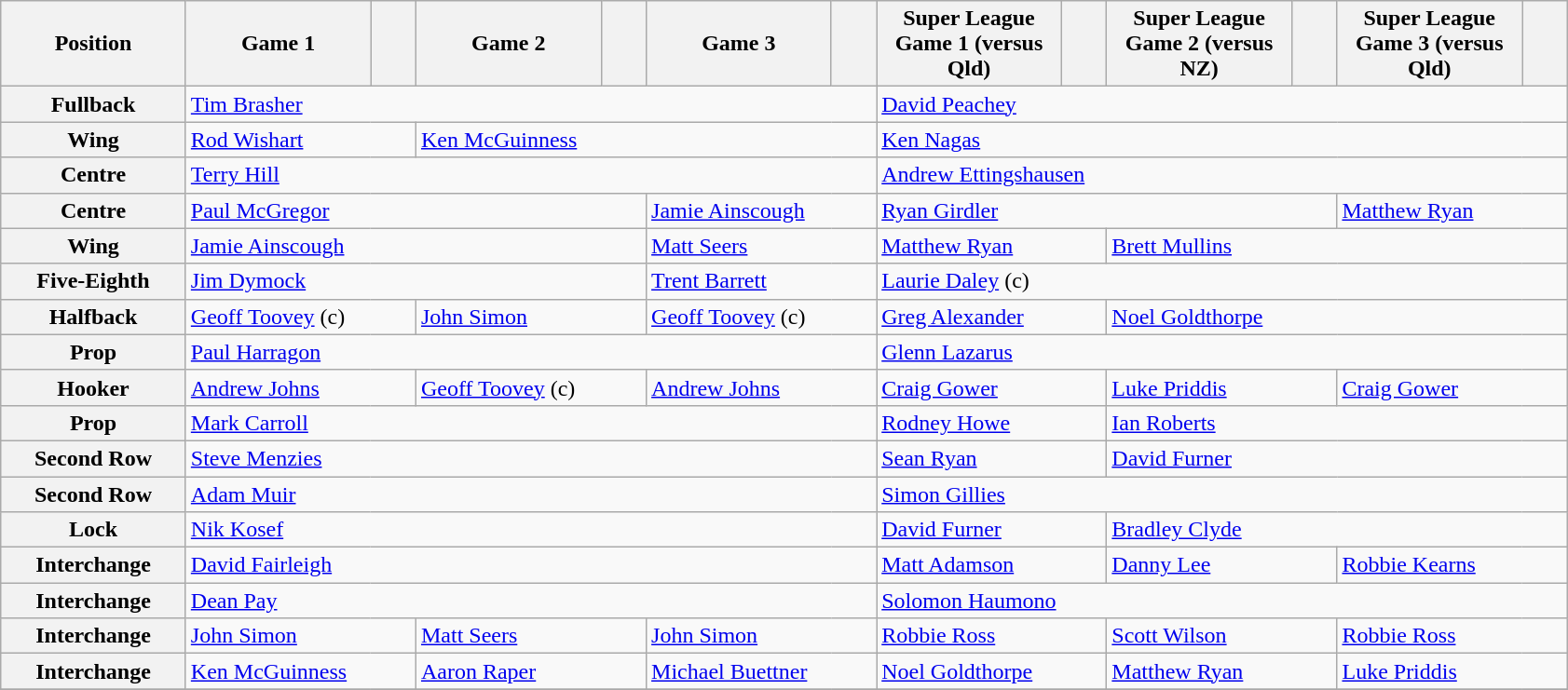<table class="wikitable">
<tr>
<th width="125">Position</th>
<th width="125">Game 1</th>
<th width="25"></th>
<th width="125">Game 2</th>
<th width="25"></th>
<th width="125">Game 3</th>
<th width="25"></th>
<th width="125">Super League Game 1 (versus Qld) </th>
<th width="25"></th>
<th width="125">Super League Game 2 (versus NZ) </th>
<th width="25"></th>
<th width="125">Super League Game 3 (versus Qld) </th>
<th width="25"></th>
</tr>
<tr>
<th>Fullback</th>
<td colspan="6"> <a href='#'>Tim Brasher</a></td>
<td colspan="6"> <a href='#'>David Peachey</a></td>
</tr>
<tr>
<th>Wing</th>
<td colspan="2"> <a href='#'>Rod Wishart</a></td>
<td colspan="4"> <a href='#'>Ken McGuinness</a></td>
<td colspan="6"> <a href='#'>Ken Nagas</a></td>
</tr>
<tr>
<th>Centre</th>
<td colspan="6"> <a href='#'>Terry Hill</a></td>
<td colspan="6"> <a href='#'>Andrew Ettingshausen</a></td>
</tr>
<tr>
<th>Centre</th>
<td colspan="4"> <a href='#'>Paul McGregor</a></td>
<td colspan="2"> <a href='#'>Jamie Ainscough</a></td>
<td colspan="4"> <a href='#'>Ryan Girdler</a></td>
<td colspan="2"> <a href='#'>Matthew Ryan</a></td>
</tr>
<tr>
<th>Wing</th>
<td colspan="4"> <a href='#'>Jamie Ainscough</a></td>
<td colspan="2"> <a href='#'>Matt Seers</a></td>
<td colspan="2"> <a href='#'>Matthew Ryan</a></td>
<td colspan="4"> <a href='#'>Brett Mullins</a></td>
</tr>
<tr>
<th>Five-Eighth</th>
<td colspan="4"> <a href='#'>Jim Dymock</a></td>
<td colspan="2"> <a href='#'>Trent Barrett</a></td>
<td colspan="6"> <a href='#'>Laurie Daley</a> (c)</td>
</tr>
<tr>
<th>Halfback</th>
<td colspan="2"> <a href='#'>Geoff Toovey</a> (c)</td>
<td colspan="2"> <a href='#'>John Simon</a></td>
<td colspan="2"> <a href='#'>Geoff Toovey</a> (c)</td>
<td colspan="2"> <a href='#'>Greg Alexander</a></td>
<td colspan="4"> <a href='#'>Noel Goldthorpe</a></td>
</tr>
<tr>
<th>Prop</th>
<td colspan="6"> <a href='#'>Paul Harragon</a></td>
<td colspan="6"> <a href='#'>Glenn Lazarus</a></td>
</tr>
<tr>
<th>Hooker</th>
<td colspan="2"> <a href='#'>Andrew Johns</a></td>
<td colspan="2"> <a href='#'>Geoff Toovey</a> (c)</td>
<td colspan="2"> <a href='#'>Andrew Johns</a></td>
<td colspan="2"> <a href='#'>Craig Gower</a></td>
<td colspan="2"> <a href='#'>Luke Priddis</a></td>
<td colspan="2"> <a href='#'>Craig Gower</a></td>
</tr>
<tr>
<th>Prop</th>
<td colspan="6"> <a href='#'>Mark Carroll</a></td>
<td colspan="2"> <a href='#'>Rodney Howe</a></td>
<td colspan="4"> <a href='#'>Ian Roberts</a></td>
</tr>
<tr>
<th>Second Row</th>
<td colspan="6"> <a href='#'>Steve Menzies</a></td>
<td colspan="2"> <a href='#'>Sean Ryan</a></td>
<td colspan="4"> <a href='#'>David Furner</a></td>
</tr>
<tr>
<th>Second Row</th>
<td colspan="6"> <a href='#'>Adam Muir</a></td>
<td colspan="6"> <a href='#'>Simon Gillies</a></td>
</tr>
<tr>
<th>Lock</th>
<td colspan="6"> <a href='#'>Nik Kosef</a></td>
<td colspan="2"> <a href='#'>David Furner</a></td>
<td colspan="4"> <a href='#'>Bradley Clyde</a></td>
</tr>
<tr>
<th>Interchange</th>
<td colspan="6"> <a href='#'>David Fairleigh</a></td>
<td colspan="2"> <a href='#'>Matt Adamson</a></td>
<td colspan="2"> <a href='#'>Danny Lee</a></td>
<td colspan="2"> <a href='#'>Robbie Kearns</a></td>
</tr>
<tr>
<th>Interchange</th>
<td colspan="6"> <a href='#'>Dean Pay</a></td>
<td colspan="6"> <a href='#'>Solomon Haumono</a></td>
</tr>
<tr>
<th>Interchange</th>
<td colspan="2"> <a href='#'>John Simon</a></td>
<td colspan="2"> <a href='#'>Matt Seers</a></td>
<td colspan="2"> <a href='#'>John Simon</a></td>
<td colspan="2"> <a href='#'>Robbie Ross</a></td>
<td colspan="2"> <a href='#'>Scott Wilson</a></td>
<td colspan="2"> <a href='#'>Robbie Ross</a></td>
</tr>
<tr>
<th>Interchange</th>
<td colspan="2"> <a href='#'>Ken McGuinness</a></td>
<td colspan="2"> <a href='#'>Aaron Raper</a></td>
<td colspan="2"> <a href='#'>Michael Buettner</a></td>
<td colspan="2"> <a href='#'>Noel Goldthorpe</a></td>
<td colspan="2"> <a href='#'>Matthew Ryan</a></td>
<td colspan="2"> <a href='#'>Luke Priddis</a></td>
</tr>
<tr>
</tr>
</table>
